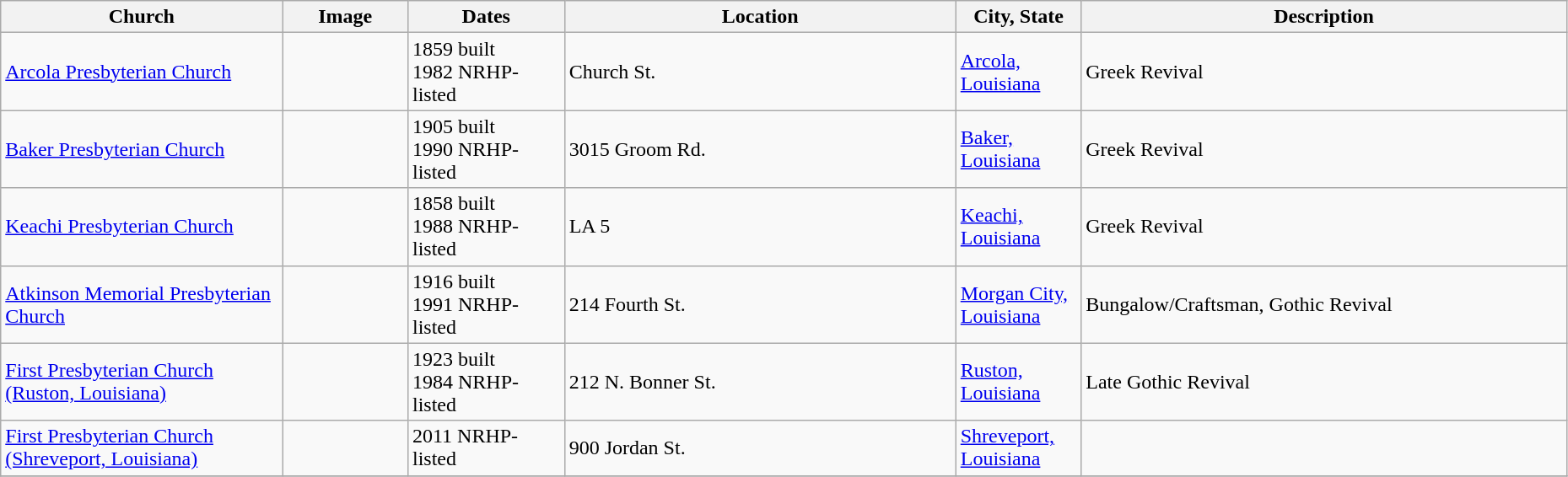<table class="wikitable sortable" style="width:98%">
<tr>
<th width = 18%><strong>Church</strong></th>
<th width = 8% class="unsortable"><strong>Image</strong></th>
<th width = 10%><strong>Dates</strong></th>
<th width = 25%><strong>Location</strong></th>
<th width = 8%><strong>City, State</strong></th>
<th class="unsortable"><strong>Description</strong></th>
</tr>
<tr>
<td><a href='#'>Arcola Presbyterian Church</a></td>
<td></td>
<td>1859 built<br>1982 NRHP-listed</td>
<td>Church St.<br><small></small></td>
<td><a href='#'>Arcola, Louisiana</a></td>
<td>Greek Revival</td>
</tr>
<tr>
<td><a href='#'>Baker Presbyterian Church</a></td>
<td></td>
<td>1905 built<br>1990 NRHP-listed</td>
<td>3015 Groom Rd.<br><small></small></td>
<td><a href='#'>Baker, Louisiana</a></td>
<td>Greek Revival</td>
</tr>
<tr>
<td><a href='#'>Keachi Presbyterian Church</a></td>
<td></td>
<td>1858 built<br>1988 NRHP-listed</td>
<td>LA 5<br><small></small></td>
<td><a href='#'>Keachi, Louisiana</a></td>
<td>Greek Revival</td>
</tr>
<tr>
<td><a href='#'>Atkinson Memorial Presbyterian Church</a></td>
<td></td>
<td>1916 built<br>1991 NRHP-listed</td>
<td>214 Fourth St.<br><small></small></td>
<td><a href='#'>Morgan City, Louisiana</a></td>
<td>Bungalow/Craftsman, Gothic Revival</td>
</tr>
<tr>
<td><a href='#'>First Presbyterian Church (Ruston, Louisiana)</a></td>
<td></td>
<td>1923 built<br>1984 NRHP-listed</td>
<td>212 N. Bonner St.<br><small></small></td>
<td><a href='#'>Ruston, Louisiana</a></td>
<td>Late Gothic Revival</td>
</tr>
<tr>
<td><a href='#'>First Presbyterian Church (Shreveport, Louisiana)</a></td>
<td></td>
<td>2011 NRHP-listed</td>
<td>900 Jordan St.<br><small></small></td>
<td><a href='#'>Shreveport, Louisiana</a></td>
<td></td>
</tr>
<tr>
</tr>
</table>
